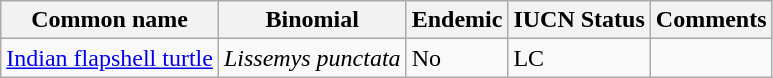<table class="wikitable">
<tr>
<th>Common name</th>
<th>Binomial</th>
<th>Endemic</th>
<th>IUCN Status</th>
<th>Comments</th>
</tr>
<tr>
<td><a href='#'>Indian flapshell turtle</a></td>
<td><em>Lissemys punctata</em></td>
<td>No</td>
<td>LC</td>
<td></td>
</tr>
</table>
